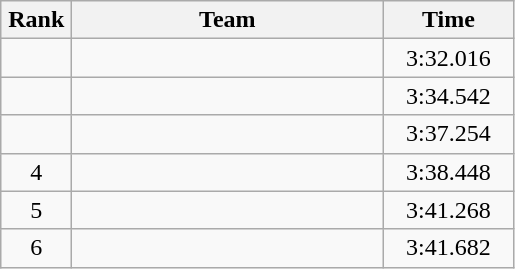<table class=wikitable style="text-align:center">
<tr>
<th width=40>Rank</th>
<th width=200>Team</th>
<th width=80>Time</th>
</tr>
<tr>
<td></td>
<td align=left></td>
<td>3:32.016</td>
</tr>
<tr>
<td></td>
<td align=left></td>
<td>3:34.542</td>
</tr>
<tr>
<td></td>
<td align=left></td>
<td>3:37.254</td>
</tr>
<tr>
<td>4</td>
<td align=left></td>
<td>3:38.448</td>
</tr>
<tr>
<td>5</td>
<td align=left></td>
<td>3:41.268</td>
</tr>
<tr>
<td>6</td>
<td align=left></td>
<td>3:41.682</td>
</tr>
</table>
